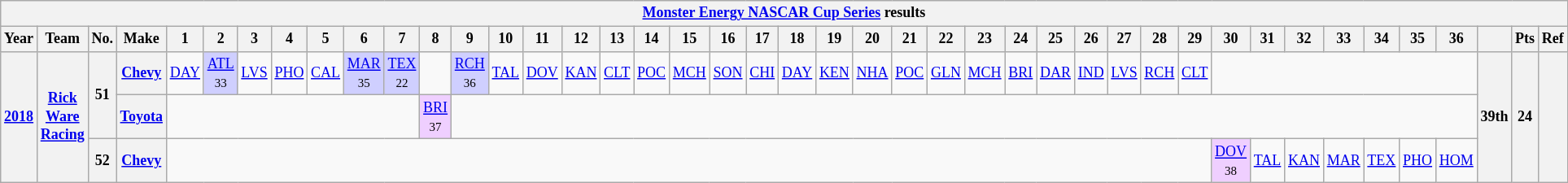<table class="wikitable" style="text-align:center; font-size:75%">
<tr>
<th colspan=45><a href='#'>Monster Energy NASCAR Cup Series</a> results</th>
</tr>
<tr>
<th>Year</th>
<th>Team</th>
<th>No.</th>
<th>Make</th>
<th>1</th>
<th>2</th>
<th>3</th>
<th>4</th>
<th>5</th>
<th>6</th>
<th>7</th>
<th>8</th>
<th>9</th>
<th>10</th>
<th>11</th>
<th>12</th>
<th>13</th>
<th>14</th>
<th>15</th>
<th>16</th>
<th>17</th>
<th>18</th>
<th>19</th>
<th>20</th>
<th>21</th>
<th>22</th>
<th>23</th>
<th>24</th>
<th>25</th>
<th>26</th>
<th>27</th>
<th>28</th>
<th>29</th>
<th>30</th>
<th>31</th>
<th>32</th>
<th>33</th>
<th>34</th>
<th>35</th>
<th>36</th>
<th></th>
<th>Pts</th>
<th>Ref</th>
</tr>
<tr>
<th rowspan=3><a href='#'>2018</a></th>
<th rowspan=3><a href='#'>Rick Ware Racing</a></th>
<th rowspan=2>51</th>
<th><a href='#'>Chevy</a></th>
<td><a href='#'>DAY</a></td>
<td style="background:#CFCFFF;"><a href='#'>ATL</a><br><small>33</small></td>
<td><a href='#'>LVS</a></td>
<td><a href='#'>PHO</a></td>
<td><a href='#'>CAL</a></td>
<td style="background:#CFCFFF;"><a href='#'>MAR</a><br><small>35</small></td>
<td style="background:#CFCFFF;"><a href='#'>TEX</a><br><small>22</small></td>
<td></td>
<td style="background:#CFCFFF;"><a href='#'>RCH</a><br><small>36</small></td>
<td><a href='#'>TAL</a></td>
<td><a href='#'>DOV</a></td>
<td><a href='#'>KAN</a></td>
<td><a href='#'>CLT</a></td>
<td><a href='#'>POC</a></td>
<td><a href='#'>MCH</a></td>
<td><a href='#'>SON</a></td>
<td><a href='#'>CHI</a></td>
<td><a href='#'>DAY</a></td>
<td><a href='#'>KEN</a></td>
<td><a href='#'>NHA</a></td>
<td><a href='#'>POC</a></td>
<td><a href='#'>GLN</a></td>
<td><a href='#'>MCH</a></td>
<td><a href='#'>BRI</a></td>
<td><a href='#'>DAR</a></td>
<td><a href='#'>IND</a></td>
<td><a href='#'>LVS</a></td>
<td><a href='#'>RCH</a></td>
<td><a href='#'>CLT</a></td>
<td colspan=7></td>
<th rowspan=3>39th</th>
<th rowspan=3>24</th>
<th rowspan=3></th>
</tr>
<tr>
<th><a href='#'>Toyota</a></th>
<td colspan=7></td>
<td style="background:#EFCFFF;"><a href='#'>BRI</a><br><small>37</small></td>
<td colspan=28></td>
</tr>
<tr>
<th>52</th>
<th><a href='#'>Chevy</a></th>
<td colspan=29></td>
<td style="background:#EFCFFF;"><a href='#'>DOV</a><br><small>38</small></td>
<td><a href='#'>TAL</a></td>
<td><a href='#'>KAN</a></td>
<td><a href='#'>MAR</a></td>
<td><a href='#'>TEX</a></td>
<td><a href='#'>PHO</a></td>
<td><a href='#'>HOM</a></td>
</tr>
</table>
